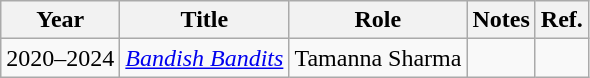<table class="wikitable plainrowheaders sortable">
<tr>
<th>Year</th>
<th>Title</th>
<th>Role</th>
<th>Notes</th>
<th>Ref.</th>
</tr>
<tr>
<td>2020–2024</td>
<td><a href='#'><em>Bandish Bandits</em></a></td>
<td>Tamanna Sharma</td>
<td></td>
<td></td>
</tr>
</table>
